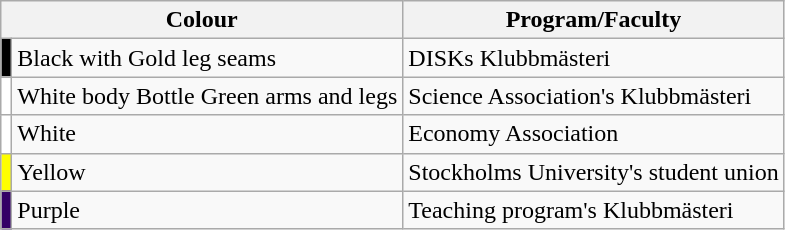<table class=wikitable>
<tr>
<th colspan="2">Colour</th>
<th>Program/Faculty</th>
</tr>
<tr>
<td style="background:#000000"></td>
<td>Black with  Gold leg seams</td>
<td>DISKs Klubbmästeri</td>
</tr>
<tr>
<td style="background:white;"></td>
<td>White body  Bottle Green arms and legs</td>
<td>Science Association's Klubbmästeri</td>
</tr>
<tr>
<td style="background:#ffffff"></td>
<td>White</td>
<td>Economy Association</td>
</tr>
<tr>
<td style="background:#ffff00"></td>
<td>Yellow</td>
<td>Stockholms University's student union</td>
</tr>
<tr>
<td style="background:#330066"></td>
<td>Purple</td>
<td>Teaching program's Klubbmästeri</td>
</tr>
</table>
